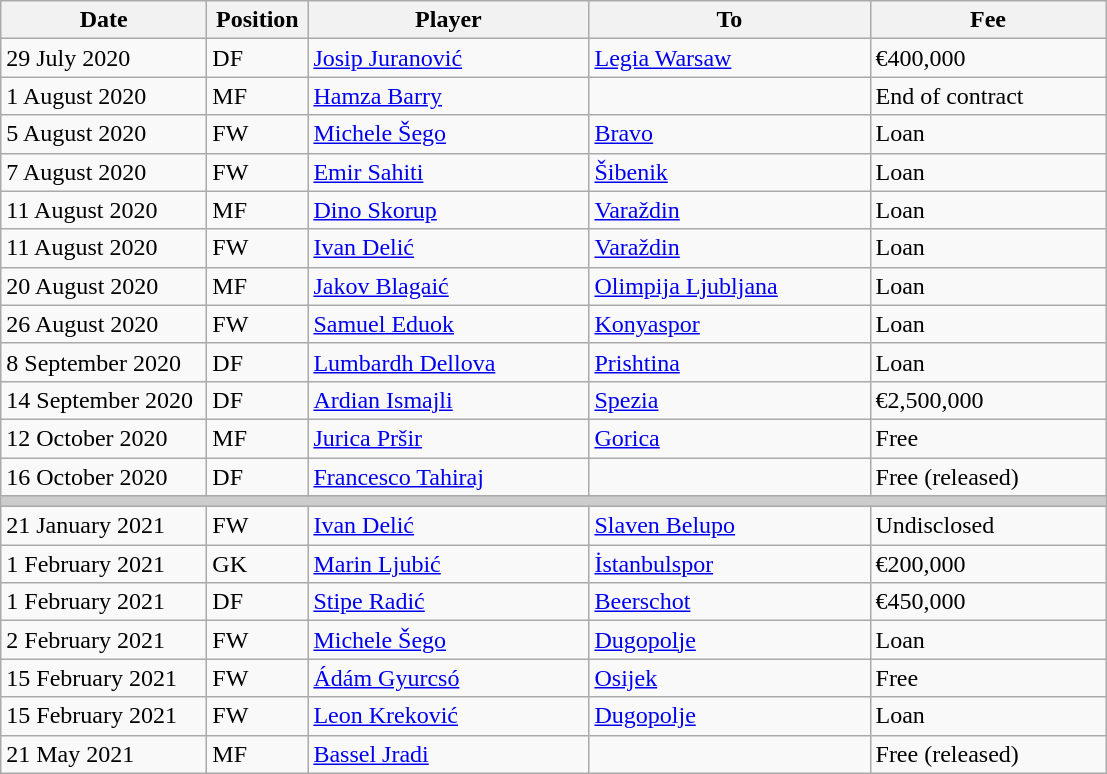<table class="wikitable plainrowheaders sortable">
<tr>
<th width=130>Date</th>
<th width=60>Position</th>
<th width=180>Player</th>
<th width=180>To</th>
<th width=150>Fee</th>
</tr>
<tr>
<td>29 July 2020</td>
<td>DF</td>
<td style="text-align:left;"> <a href='#'>Josip Juranović</a></td>
<td style="text-align:left;"> <a href='#'>Legia Warsaw</a></td>
<td>€400,000</td>
</tr>
<tr>
<td>1 August 2020</td>
<td>MF</td>
<td style="text-align:left;"> <a href='#'>Hamza Barry</a></td>
<td style="text-align:left;"></td>
<td>End of contract</td>
</tr>
<tr>
<td>5 August 2020</td>
<td>FW</td>
<td style="text-align:left;"> <a href='#'>Michele Šego</a></td>
<td style="text-align:left;"> <a href='#'>Bravo</a></td>
<td>Loan</td>
</tr>
<tr>
<td>7 August 2020</td>
<td>FW</td>
<td style="text-align:left;"> <a href='#'>Emir Sahiti</a></td>
<td style="text-align:left;"> <a href='#'>Šibenik</a></td>
<td>Loan</td>
</tr>
<tr>
<td>11 August 2020</td>
<td>MF</td>
<td style="text-align:left;"> <a href='#'>Dino Skorup</a></td>
<td style="text-align:left;"> <a href='#'>Varaždin</a></td>
<td>Loan</td>
</tr>
<tr>
<td>11 August 2020</td>
<td>FW</td>
<td style="text-align:left;"> <a href='#'>Ivan Delić</a></td>
<td style="text-align:left;"> <a href='#'>Varaždin</a></td>
<td>Loan</td>
</tr>
<tr>
<td>20 August 2020</td>
<td>MF</td>
<td style="text-align:left;"> <a href='#'>Jakov Blagaić</a></td>
<td style="text-align:left;"> <a href='#'>Olimpija Ljubljana</a></td>
<td>Loan</td>
</tr>
<tr>
<td>26 August 2020</td>
<td>FW</td>
<td style="text-align:left;"> <a href='#'>Samuel Eduok</a></td>
<td style="text-align:left;"> <a href='#'>Konyaspor</a></td>
<td>Loan</td>
</tr>
<tr>
<td>8 September 2020</td>
<td>DF</td>
<td style="text-align:left;"> <a href='#'>Lumbardh Dellova</a></td>
<td style="text-align:left;"> <a href='#'>Prishtina</a></td>
<td>Loan</td>
</tr>
<tr>
<td>14 September 2020</td>
<td>DF</td>
<td style="text-align:left;"> <a href='#'>Ardian Ismajli</a></td>
<td style="text-align:left;"> <a href='#'>Spezia</a></td>
<td>€2,500,000</td>
</tr>
<tr>
<td>12 October 2020</td>
<td>MF</td>
<td style="text-align:left;"> <a href='#'>Jurica Pršir</a></td>
<td style="text-align:left;"> <a href='#'>Gorica</a></td>
<td>Free</td>
</tr>
<tr>
<td>16 October 2020</td>
<td>DF</td>
<td style="text-align:left;"> <a href='#'>Francesco Tahiraj</a></td>
<td style="text-align:left;"></td>
<td>Free (released)</td>
</tr>
<tr style="color:#CCCCCC;background-color:#CCCCCC">
<td colspan="6"></td>
</tr>
<tr>
<td>21 January 2021</td>
<td>FW</td>
<td style="text-align:left;"> <a href='#'>Ivan Delić</a></td>
<td style="text-align:left;"> <a href='#'>Slaven Belupo</a></td>
<td>Undisclosed</td>
</tr>
<tr>
<td>1 February 2021</td>
<td>GK</td>
<td style="text-align:left;"> <a href='#'>Marin Ljubić</a></td>
<td style="text-align:left;"> <a href='#'>İstanbulspor</a></td>
<td>€200,000</td>
</tr>
<tr>
<td>1 February 2021</td>
<td>DF</td>
<td style="text-align:left;"> <a href='#'>Stipe Radić</a></td>
<td style="text-align:left;"> <a href='#'>Beerschot</a></td>
<td>€450,000</td>
</tr>
<tr>
<td>2 February 2021</td>
<td>FW</td>
<td style="text-align:left;"> <a href='#'>Michele Šego</a></td>
<td style="text-align:left;"> <a href='#'>Dugopolje</a></td>
<td>Loan</td>
</tr>
<tr>
<td>15 February 2021</td>
<td>FW</td>
<td style="text-align:left;"> <a href='#'>Ádám Gyurcsó</a></td>
<td style="text-align:left;"> <a href='#'>Osijek</a></td>
<td>Free</td>
</tr>
<tr>
<td>15 February 2021</td>
<td>FW</td>
<td style="text-align:left;"> <a href='#'>Leon Kreković</a></td>
<td style="text-align:left;"> <a href='#'>Dugopolje</a></td>
<td>Loan</td>
</tr>
<tr>
<td>21 May 2021</td>
<td>MF</td>
<td style="text-align:left;"> <a href='#'>Bassel Jradi</a></td>
<td style="text-align:left;"></td>
<td>Free (released)</td>
</tr>
</table>
